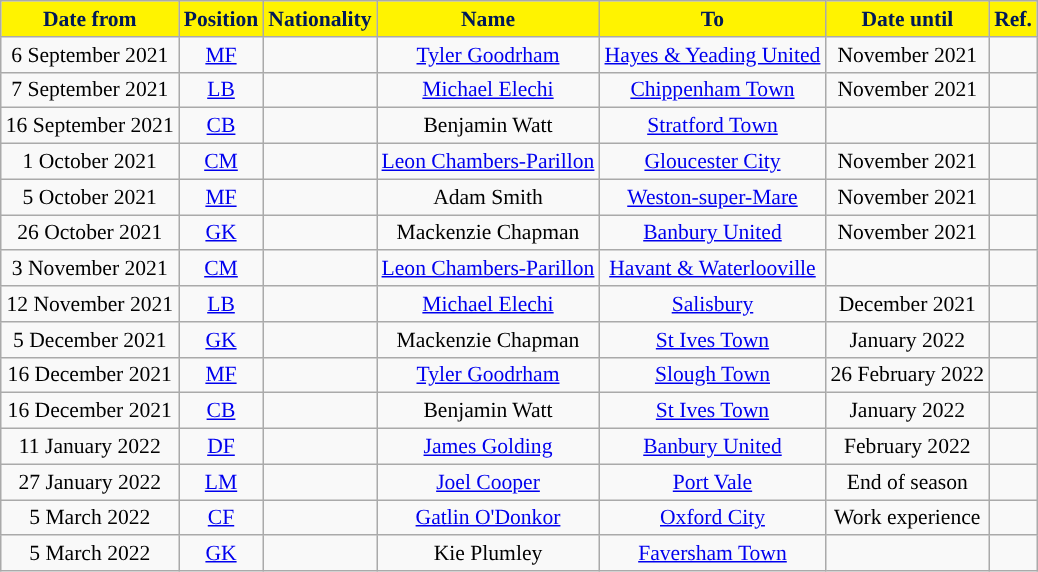<table class="wikitable"  style="text-align:center; font-size:90%; ">
<tr>
<th style="background:#FFF300; color:#001958; ">Date from</th>
<th style="background:#FFF300; color:#001958; ">Position</th>
<th style="background:#FFF300; color:#001958; ">Nationality</th>
<th style="background:#FFF300; color:#001958; ">Name</th>
<th style="background:#FFF300; color:#001958; ">To</th>
<th style="background:#FFF300; color:#001958; ">Date until</th>
<th style="background:#FFF300; color:#001958; ">Ref.</th>
</tr>
<tr>
<td>6 September 2021</td>
<td><a href='#'>MF</a></td>
<td></td>
<td><a href='#'>Tyler Goodrham</a></td>
<td> <a href='#'>Hayes & Yeading United</a></td>
<td>November 2021</td>
<td></td>
</tr>
<tr>
<td>7 September 2021</td>
<td><a href='#'>LB</a></td>
<td></td>
<td><a href='#'>Michael Elechi</a></td>
<td> <a href='#'>Chippenham Town</a></td>
<td>November 2021</td>
<td></td>
</tr>
<tr>
<td>16 September 2021</td>
<td><a href='#'>CB</a></td>
<td></td>
<td>Benjamin Watt</td>
<td> <a href='#'>Stratford Town</a></td>
<td></td>
<td></td>
</tr>
<tr>
<td>1 October 2021</td>
<td><a href='#'>CM</a></td>
<td></td>
<td><a href='#'>Leon Chambers-Parillon</a></td>
<td> <a href='#'>Gloucester City</a></td>
<td>November 2021</td>
<td></td>
</tr>
<tr>
<td>5 October 2021</td>
<td><a href='#'>MF</a></td>
<td></td>
<td>Adam Smith</td>
<td> <a href='#'>Weston-super-Mare</a></td>
<td>November 2021</td>
<td></td>
</tr>
<tr>
<td>26 October 2021</td>
<td><a href='#'>GK</a></td>
<td></td>
<td>Mackenzie Chapman</td>
<td> <a href='#'>Banbury United</a></td>
<td>November 2021</td>
<td></td>
</tr>
<tr>
<td>3 November 2021</td>
<td><a href='#'>CM</a></td>
<td></td>
<td><a href='#'>Leon Chambers-Parillon</a></td>
<td> <a href='#'>Havant & Waterlooville</a></td>
<td></td>
<td></td>
</tr>
<tr>
<td>12 November 2021</td>
<td><a href='#'>LB</a></td>
<td></td>
<td><a href='#'>Michael Elechi</a></td>
<td> <a href='#'>Salisbury</a></td>
<td>December 2021</td>
<td></td>
</tr>
<tr>
<td>5 December 2021</td>
<td><a href='#'>GK</a></td>
<td></td>
<td>Mackenzie Chapman</td>
<td> <a href='#'>St Ives Town</a></td>
<td>January 2022</td>
<td></td>
</tr>
<tr>
<td>16 December 2021</td>
<td><a href='#'>MF</a></td>
<td></td>
<td><a href='#'>Tyler Goodrham</a></td>
<td> <a href='#'>Slough Town</a></td>
<td>26 February 2022</td>
<td></td>
</tr>
<tr>
<td>16 December 2021</td>
<td><a href='#'>CB</a></td>
<td></td>
<td>Benjamin Watt</td>
<td> <a href='#'>St Ives Town</a></td>
<td>January 2022</td>
<td></td>
</tr>
<tr>
<td>11 January 2022</td>
<td><a href='#'>DF</a></td>
<td></td>
<td><a href='#'>James Golding</a></td>
<td> <a href='#'>Banbury United</a></td>
<td>February 2022</td>
<td></td>
</tr>
<tr>
<td>27 January 2022</td>
<td><a href='#'>LM</a></td>
<td></td>
<td><a href='#'>Joel Cooper</a></td>
<td> <a href='#'>Port Vale</a></td>
<td>End of season</td>
<td></td>
</tr>
<tr>
<td>5 March 2022</td>
<td><a href='#'>CF</a></td>
<td></td>
<td><a href='#'>Gatlin O'Donkor</a></td>
<td> <a href='#'>Oxford City</a></td>
<td>Work experience</td>
<td></td>
</tr>
<tr>
<td>5 March 2022</td>
<td><a href='#'>GK</a></td>
<td></td>
<td>Kie Plumley</td>
<td> <a href='#'>Faversham Town</a></td>
<td></td>
<td></td>
</tr>
</table>
